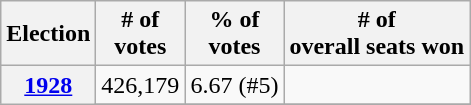<table class=wikitable>
<tr>
<th>Election</th>
<th># of<br>votes</th>
<th>% of<br>votes</th>
<th># of<br>overall seats won</th>
</tr>
<tr>
<th rowspan="2"><a href='#'>1928</a></th>
<td>426,179</td>
<td>6.67 (#5)</td>
<td></td>
</tr>
<tr>
</tr>
</table>
